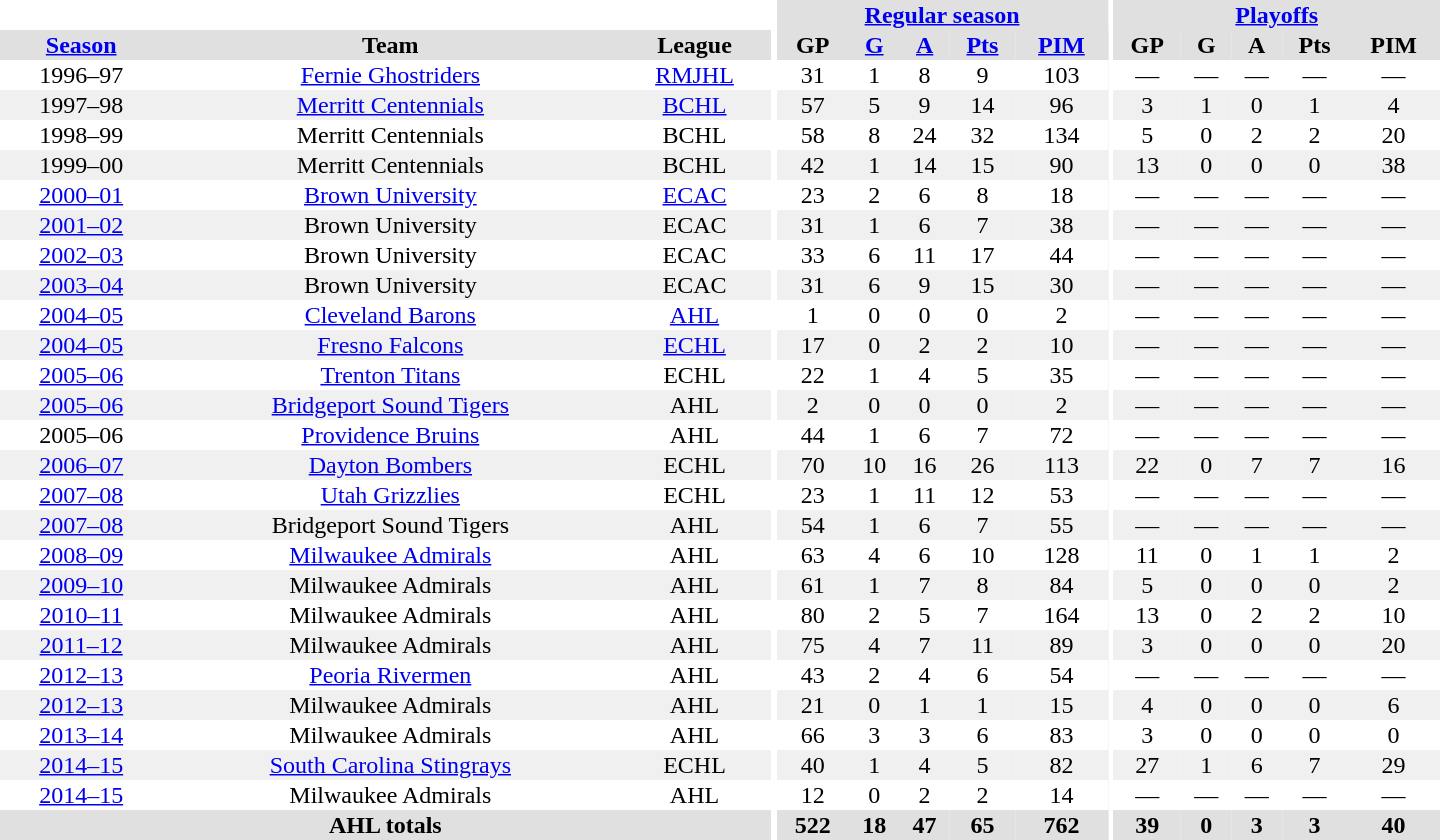<table border="0" cellpadding="1" cellspacing="0" style="text-align:center; width:60em">
<tr bgcolor="#e0e0e0">
<th colspan="3" bgcolor="#ffffff"></th>
<th rowspan="99" bgcolor="#ffffff"></th>
<th colspan="5"><a href='#'>Regular season</a></th>
<th rowspan="99" bgcolor="#ffffff"></th>
<th colspan="5"><a href='#'>Playoffs</a></th>
</tr>
<tr bgcolor="#e0e0e0">
<th><a href='#'>Season</a></th>
<th>Team</th>
<th>League</th>
<th>GP</th>
<th><a href='#'>G</a></th>
<th><a href='#'>A</a></th>
<th><a href='#'>Pts</a></th>
<th><a href='#'>PIM</a></th>
<th>GP</th>
<th>G</th>
<th>A</th>
<th>Pts</th>
<th>PIM</th>
</tr>
<tr ALIGN="center">
<td>1996–97</td>
<td><a href='#'>Fernie Ghostriders</a></td>
<td><a href='#'>RMJHL</a></td>
<td>31</td>
<td>1</td>
<td>8</td>
<td>9</td>
<td>103</td>
<td>—</td>
<td>—</td>
<td>—</td>
<td>—</td>
<td>—</td>
</tr>
<tr ALIGN="center" bgcolor="#f0f0f0">
<td>1997–98</td>
<td><a href='#'>Merritt Centennials</a></td>
<td><a href='#'>BCHL</a></td>
<td>57</td>
<td>5</td>
<td>9</td>
<td>14</td>
<td>96</td>
<td>3</td>
<td>1</td>
<td>0</td>
<td>1</td>
<td>4</td>
</tr>
<tr ALIGN="center">
<td>1998–99</td>
<td>Merritt Centennials</td>
<td>BCHL</td>
<td>58</td>
<td>8</td>
<td>24</td>
<td>32</td>
<td>134</td>
<td>5</td>
<td>0</td>
<td>2</td>
<td>2</td>
<td>20</td>
</tr>
<tr ALIGN="center" bgcolor="#f0f0f0">
<td>1999–00</td>
<td>Merritt Centennials</td>
<td>BCHL</td>
<td>42</td>
<td>1</td>
<td>14</td>
<td>15</td>
<td>90</td>
<td>13</td>
<td>0</td>
<td>0</td>
<td>0</td>
<td>38</td>
</tr>
<tr ALIGN="center">
<td><a href='#'>2000–01</a></td>
<td><a href='#'>Brown University</a></td>
<td><a href='#'>ECAC</a></td>
<td>23</td>
<td>2</td>
<td>6</td>
<td>8</td>
<td>18</td>
<td>—</td>
<td>—</td>
<td>—</td>
<td>—</td>
<td>—</td>
</tr>
<tr ALIGN="center" bgcolor="#f0f0f0">
<td><a href='#'>2001–02</a></td>
<td>Brown University</td>
<td>ECAC</td>
<td>31</td>
<td>1</td>
<td>6</td>
<td>7</td>
<td>38</td>
<td>—</td>
<td>—</td>
<td>—</td>
<td>—</td>
<td>—</td>
</tr>
<tr ALIGN="center">
<td><a href='#'>2002–03</a></td>
<td>Brown University</td>
<td>ECAC</td>
<td>33</td>
<td>6</td>
<td>11</td>
<td>17</td>
<td>44</td>
<td>—</td>
<td>—</td>
<td>—</td>
<td>—</td>
<td>—</td>
</tr>
<tr ALIGN="center" bgcolor="#f0f0f0">
<td><a href='#'>2003–04</a></td>
<td>Brown University</td>
<td>ECAC</td>
<td>31</td>
<td>6</td>
<td>9</td>
<td>15</td>
<td>30</td>
<td>—</td>
<td>—</td>
<td>—</td>
<td>—</td>
<td>—</td>
</tr>
<tr ALIGN="center">
<td><a href='#'>2004–05</a></td>
<td><a href='#'>Cleveland Barons</a></td>
<td><a href='#'>AHL</a></td>
<td>1</td>
<td>0</td>
<td>0</td>
<td>0</td>
<td>2</td>
<td>—</td>
<td>—</td>
<td>—</td>
<td>—</td>
<td>—</td>
</tr>
<tr ALIGN="center" bgcolor="#f0f0f0">
<td><a href='#'>2004–05</a></td>
<td><a href='#'>Fresno Falcons</a></td>
<td><a href='#'>ECHL</a></td>
<td>17</td>
<td>0</td>
<td>2</td>
<td>2</td>
<td>10</td>
<td>—</td>
<td>—</td>
<td>—</td>
<td>—</td>
<td>—</td>
</tr>
<tr ALIGN="center">
<td><a href='#'>2005–06</a></td>
<td><a href='#'>Trenton Titans</a></td>
<td>ECHL</td>
<td>22</td>
<td>1</td>
<td>4</td>
<td>5</td>
<td>35</td>
<td>—</td>
<td>—</td>
<td>—</td>
<td>—</td>
<td>—</td>
</tr>
<tr ALIGN="center" bgcolor="#f0f0f0">
<td><a href='#'>2005–06</a></td>
<td><a href='#'>Bridgeport Sound Tigers</a></td>
<td>AHL</td>
<td>2</td>
<td>0</td>
<td>0</td>
<td>0</td>
<td>2</td>
<td>—</td>
<td>—</td>
<td>—</td>
<td>—</td>
<td>—</td>
</tr>
<tr ALIGN="center">
<td>2005–06</td>
<td><a href='#'>Providence Bruins</a></td>
<td>AHL</td>
<td>44</td>
<td>1</td>
<td>6</td>
<td>7</td>
<td>72</td>
<td>—</td>
<td>—</td>
<td>—</td>
<td>—</td>
<td>—</td>
</tr>
<tr ALIGN="center" bgcolor="#f0f0f0">
<td><a href='#'>2006–07</a></td>
<td><a href='#'>Dayton Bombers</a></td>
<td>ECHL</td>
<td>70</td>
<td>10</td>
<td>16</td>
<td>26</td>
<td>113</td>
<td>22</td>
<td>0</td>
<td>7</td>
<td>7</td>
<td>16</td>
</tr>
<tr ALIGN="center">
<td><a href='#'>2007–08</a></td>
<td><a href='#'>Utah Grizzlies</a></td>
<td>ECHL</td>
<td>23</td>
<td>1</td>
<td>11</td>
<td>12</td>
<td>53</td>
<td>—</td>
<td>—</td>
<td>—</td>
<td>—</td>
<td>—</td>
</tr>
<tr ALIGN="center" bgcolor="#f0f0f0">
<td><a href='#'>2007–08</a></td>
<td>Bridgeport Sound Tigers</td>
<td>AHL</td>
<td>54</td>
<td>1</td>
<td>6</td>
<td>7</td>
<td>55</td>
<td>—</td>
<td>—</td>
<td>—</td>
<td>—</td>
<td>—</td>
</tr>
<tr ALIGN="center">
<td><a href='#'>2008–09</a></td>
<td><a href='#'>Milwaukee Admirals</a></td>
<td>AHL</td>
<td>63</td>
<td>4</td>
<td>6</td>
<td>10</td>
<td>128</td>
<td>11</td>
<td>0</td>
<td>1</td>
<td>1</td>
<td>2</td>
</tr>
<tr ALIGN="center" bgcolor="#f0f0f0">
<td><a href='#'>2009–10</a></td>
<td>Milwaukee Admirals</td>
<td>AHL</td>
<td>61</td>
<td>1</td>
<td>7</td>
<td>8</td>
<td>84</td>
<td>5</td>
<td>0</td>
<td>0</td>
<td>0</td>
<td>2</td>
</tr>
<tr ALIGN="center">
<td><a href='#'>2010–11</a></td>
<td>Milwaukee Admirals</td>
<td>AHL</td>
<td>80</td>
<td>2</td>
<td>5</td>
<td>7</td>
<td>164</td>
<td>13</td>
<td>0</td>
<td>2</td>
<td>2</td>
<td>10</td>
</tr>
<tr ALIGN="center" bgcolor="#f0f0f0">
<td><a href='#'>2011–12</a></td>
<td>Milwaukee Admirals</td>
<td>AHL</td>
<td>75</td>
<td>4</td>
<td>7</td>
<td>11</td>
<td>89</td>
<td>3</td>
<td>0</td>
<td>0</td>
<td>0</td>
<td>20</td>
</tr>
<tr ALIGN="center">
<td><a href='#'>2012–13</a></td>
<td><a href='#'>Peoria Rivermen</a></td>
<td>AHL</td>
<td>43</td>
<td>2</td>
<td>4</td>
<td>6</td>
<td>54</td>
<td>—</td>
<td>—</td>
<td>—</td>
<td>—</td>
<td>—</td>
</tr>
<tr ALIGN="center" bgcolor="#f0f0f0">
<td><a href='#'>2012–13</a></td>
<td>Milwaukee Admirals</td>
<td>AHL</td>
<td>21</td>
<td>0</td>
<td>1</td>
<td>1</td>
<td>15</td>
<td>4</td>
<td>0</td>
<td>0</td>
<td>0</td>
<td>6</td>
</tr>
<tr ALIGN="center">
<td><a href='#'>2013–14</a></td>
<td>Milwaukee Admirals</td>
<td>AHL</td>
<td>66</td>
<td>3</td>
<td>3</td>
<td>6</td>
<td>83</td>
<td>3</td>
<td>0</td>
<td>0</td>
<td>0</td>
<td>0</td>
</tr>
<tr ALIGN="center" bgcolor="#f0f0f0">
<td><a href='#'>2014–15</a></td>
<td><a href='#'>South Carolina Stingrays</a></td>
<td>ECHL</td>
<td>40</td>
<td>1</td>
<td>4</td>
<td>5</td>
<td>82</td>
<td>27</td>
<td>1</td>
<td>6</td>
<td>7</td>
<td>29</td>
</tr>
<tr ALIGN="center">
<td><a href='#'>2014–15</a></td>
<td>Milwaukee Admirals</td>
<td>AHL</td>
<td>12</td>
<td>0</td>
<td>2</td>
<td>2</td>
<td>14</td>
<td>—</td>
<td>—</td>
<td>—</td>
<td>—</td>
<td>—</td>
</tr>
<tr bgcolor="#e0e0e0">
<th colspan="3">AHL totals</th>
<th>522</th>
<th>18</th>
<th>47</th>
<th>65</th>
<th>762</th>
<th>39</th>
<th>0</th>
<th>3</th>
<th>3</th>
<th>40</th>
</tr>
</table>
